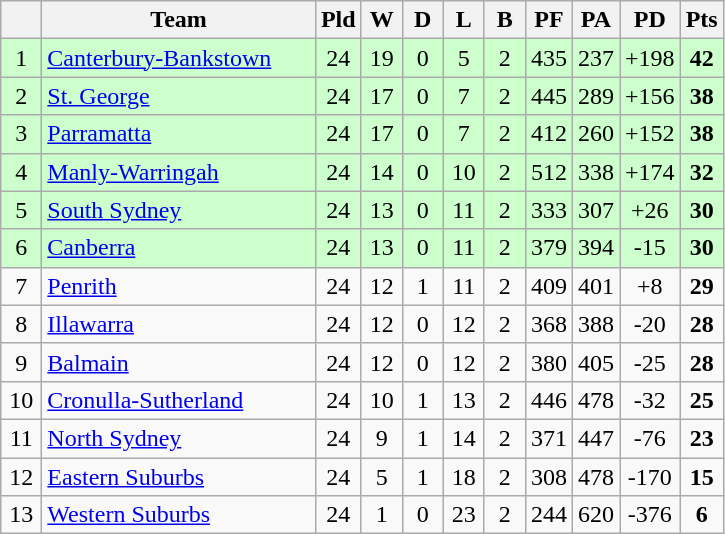<table class="wikitable" style="text-align:center;">
<tr>
<th width=20 abbr="Position×"></th>
<th width=175>Team</th>
<th width=20 abbr="Played">Pld</th>
<th width=20 abbr="Won">W</th>
<th width=20 abbr="Drawn">D</th>
<th width=20 abbr="Lost">L</th>
<th width=20 abbr="Bye">B</th>
<th width=20 abbr="Points for">PF</th>
<th width=20 abbr="Points against">PA</th>
<th width=20 abbr="Points difference">PD</th>
<th width=20 abbr="Points">Pts</th>
</tr>
<tr style="background: #ccffcc;">
<td>1</td>
<td style="text-align:left;"> <a href='#'>Canterbury-Bankstown</a></td>
<td>24</td>
<td>19</td>
<td>0</td>
<td>5</td>
<td>2</td>
<td>435</td>
<td>237</td>
<td>+198</td>
<td><strong>42</strong></td>
</tr>
<tr style="background: #ccffcc;">
<td>2</td>
<td style="text-align:left;"> <a href='#'>St. George</a></td>
<td>24</td>
<td>17</td>
<td>0</td>
<td>7</td>
<td>2</td>
<td>445</td>
<td>289</td>
<td>+156</td>
<td><strong>38</strong></td>
</tr>
<tr style="background: #ccffcc;">
<td>3</td>
<td style="text-align:left;"> <a href='#'>Parramatta</a></td>
<td>24</td>
<td>17</td>
<td>0</td>
<td>7</td>
<td>2</td>
<td>412</td>
<td>260</td>
<td>+152</td>
<td><strong>38</strong></td>
</tr>
<tr style="background: #ccffcc;">
<td>4</td>
<td style="text-align:left;"> <a href='#'>Manly-Warringah</a></td>
<td>24</td>
<td>14</td>
<td>0</td>
<td>10</td>
<td>2</td>
<td>512</td>
<td>338</td>
<td>+174</td>
<td><strong>32</strong></td>
</tr>
<tr style="background: #ccffcc;">
<td>5</td>
<td style="text-align:left;"> <a href='#'>South Sydney</a></td>
<td>24</td>
<td>13</td>
<td>0</td>
<td>11</td>
<td>2</td>
<td>333</td>
<td>307</td>
<td>+26</td>
<td><strong>30</strong></td>
</tr>
<tr style="background: #ccffcc;">
<td>6</td>
<td style="text-align:left;"> <a href='#'>Canberra</a></td>
<td>24</td>
<td>13</td>
<td>0</td>
<td>11</td>
<td>2</td>
<td>379</td>
<td>394</td>
<td>-15</td>
<td><strong>30</strong></td>
</tr>
<tr>
<td>7</td>
<td style="text-align:left;"> <a href='#'>Penrith</a></td>
<td>24</td>
<td>12</td>
<td>1</td>
<td>11</td>
<td>2</td>
<td>409</td>
<td>401</td>
<td>+8</td>
<td><strong>29</strong></td>
</tr>
<tr>
<td>8</td>
<td style="text-align:left;"> <a href='#'>Illawarra</a></td>
<td>24</td>
<td>12</td>
<td>0</td>
<td>12</td>
<td>2</td>
<td>368</td>
<td>388</td>
<td>-20</td>
<td><strong>28</strong></td>
</tr>
<tr>
<td>9</td>
<td style="text-align:left;"> <a href='#'>Balmain</a></td>
<td>24</td>
<td>12</td>
<td>0</td>
<td>12</td>
<td>2</td>
<td>380</td>
<td>405</td>
<td>-25</td>
<td><strong>28</strong></td>
</tr>
<tr>
<td>10</td>
<td style="text-align:left;"> <a href='#'>Cronulla-Sutherland</a></td>
<td>24</td>
<td>10</td>
<td>1</td>
<td>13</td>
<td>2</td>
<td>446</td>
<td>478</td>
<td>-32</td>
<td><strong>25</strong></td>
</tr>
<tr>
<td>11</td>
<td style="text-align:left;"> <a href='#'>North Sydney</a></td>
<td>24</td>
<td>9</td>
<td>1</td>
<td>14</td>
<td>2</td>
<td>371</td>
<td>447</td>
<td>-76</td>
<td><strong>23</strong></td>
</tr>
<tr>
<td>12</td>
<td style="text-align:left;"> <a href='#'>Eastern Suburbs</a></td>
<td>24</td>
<td>5</td>
<td>1</td>
<td>18</td>
<td>2</td>
<td>308</td>
<td>478</td>
<td>-170</td>
<td><strong>15</strong></td>
</tr>
<tr>
<td>13</td>
<td style="text-align:left;"> <a href='#'>Western Suburbs</a></td>
<td>24</td>
<td>1</td>
<td>0</td>
<td>23</td>
<td>2</td>
<td>244</td>
<td>620</td>
<td>-376</td>
<td><strong>6</strong></td>
</tr>
</table>
